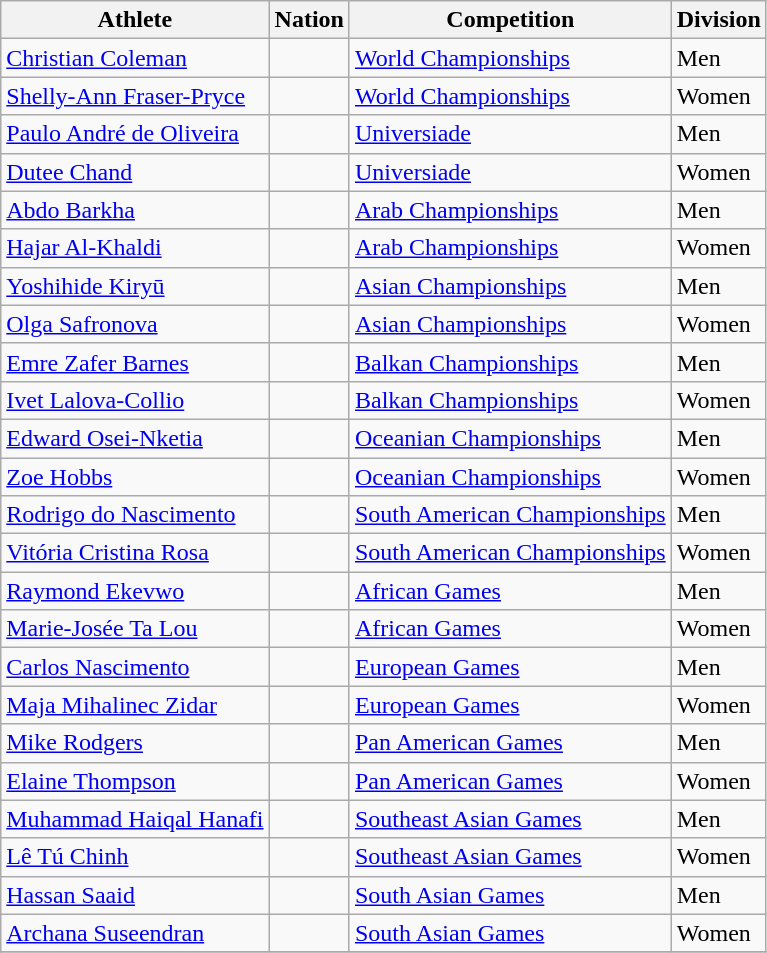<table class="wikitable sortable">
<tr>
<th>Athlete</th>
<th>Nation</th>
<th>Competition</th>
<th>Division</th>
</tr>
<tr>
<td><a href='#'>Christian Coleman</a></td>
<td></td>
<td><a href='#'>World Championships</a></td>
<td>Men</td>
</tr>
<tr>
<td><a href='#'>Shelly-Ann Fraser-Pryce</a></td>
<td></td>
<td><a href='#'>World Championships</a></td>
<td>Women</td>
</tr>
<tr>
<td><a href='#'>Paulo André de Oliveira</a></td>
<td></td>
<td><a href='#'>Universiade</a></td>
<td>Men</td>
</tr>
<tr>
<td><a href='#'>Dutee Chand</a></td>
<td></td>
<td><a href='#'>Universiade</a></td>
<td>Women</td>
</tr>
<tr>
<td><a href='#'>Abdo Barkha</a></td>
<td></td>
<td><a href='#'>Arab Championships</a></td>
<td>Men</td>
</tr>
<tr>
<td><a href='#'>Hajar Al-Khaldi</a></td>
<td></td>
<td><a href='#'>Arab Championships</a></td>
<td>Women</td>
</tr>
<tr>
<td><a href='#'>Yoshihide Kiryū</a></td>
<td></td>
<td><a href='#'>Asian Championships</a></td>
<td>Men</td>
</tr>
<tr>
<td><a href='#'>Olga Safronova</a></td>
<td></td>
<td><a href='#'>Asian Championships</a></td>
<td>Women</td>
</tr>
<tr>
<td><a href='#'>Emre Zafer Barnes</a></td>
<td></td>
<td><a href='#'>Balkan Championships</a></td>
<td>Men</td>
</tr>
<tr>
<td><a href='#'>Ivet Lalova-Collio </a></td>
<td></td>
<td><a href='#'>Balkan Championships</a></td>
<td>Women</td>
</tr>
<tr>
<td><a href='#'>Edward Osei-Nketia</a></td>
<td></td>
<td><a href='#'>Oceanian Championships</a></td>
<td>Men</td>
</tr>
<tr>
<td><a href='#'>Zoe Hobbs</a></td>
<td></td>
<td><a href='#'>Oceanian Championships</a></td>
<td>Women</td>
</tr>
<tr>
<td><a href='#'>Rodrigo do Nascimento</a></td>
<td></td>
<td><a href='#'>South American Championships</a></td>
<td>Men</td>
</tr>
<tr>
<td><a href='#'>Vitória Cristina Rosa</a></td>
<td></td>
<td><a href='#'>South American Championships</a></td>
<td>Women</td>
</tr>
<tr>
<td><a href='#'>Raymond Ekevwo</a></td>
<td></td>
<td><a href='#'>African Games</a></td>
<td>Men</td>
</tr>
<tr>
<td><a href='#'>Marie-Josée Ta Lou</a></td>
<td></td>
<td><a href='#'>African Games</a></td>
<td>Women</td>
</tr>
<tr>
<td><a href='#'>Carlos Nascimento</a></td>
<td></td>
<td><a href='#'>European Games</a></td>
<td>Men</td>
</tr>
<tr>
<td><a href='#'>Maja Mihalinec Zidar</a></td>
<td></td>
<td><a href='#'>European Games</a></td>
<td>Women</td>
</tr>
<tr>
<td><a href='#'>Mike Rodgers</a></td>
<td></td>
<td><a href='#'>Pan American Games</a></td>
<td>Men</td>
</tr>
<tr>
<td><a href='#'>Elaine Thompson</a></td>
<td></td>
<td><a href='#'>Pan American Games</a></td>
<td>Women</td>
</tr>
<tr>
<td><a href='#'>Muhammad Haiqal Hanafi</a></td>
<td></td>
<td><a href='#'>Southeast Asian Games</a></td>
<td>Men</td>
</tr>
<tr>
<td><a href='#'>Lê Tú Chinh</a></td>
<td></td>
<td><a href='#'>Southeast Asian Games</a></td>
<td>Women</td>
</tr>
<tr>
<td><a href='#'>Hassan Saaid</a></td>
<td></td>
<td><a href='#'>South Asian Games</a></td>
<td>Men</td>
</tr>
<tr>
<td><a href='#'>Archana Suseendran</a></td>
<td></td>
<td><a href='#'>South Asian Games</a></td>
<td>Women</td>
</tr>
<tr>
</tr>
</table>
